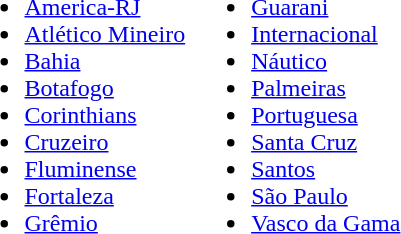<table>
<tr>
<td><br><ul><li><a href='#'>America-RJ</a></li><li><a href='#'>Atlético Mineiro</a></li><li><a href='#'>Bahia</a></li><li><a href='#'>Botafogo</a></li><li><a href='#'>Corinthians</a></li><li><a href='#'>Cruzeiro</a></li><li><a href='#'>Fluminense</a></li><li><a href='#'>Fortaleza</a></li><li><a href='#'>Grêmio</a></li></ul></td>
<td><br><ul><li><a href='#'>Guarani</a></li><li><a href='#'>Internacional</a></li><li><a href='#'>Náutico</a></li><li><a href='#'>Palmeiras</a></li><li><a href='#'>Portuguesa</a></li><li><a href='#'>Santa Cruz</a></li><li><a href='#'>Santos</a></li><li><a href='#'>São Paulo</a></li><li><a href='#'>Vasco da Gama</a></li></ul></td>
</tr>
</table>
